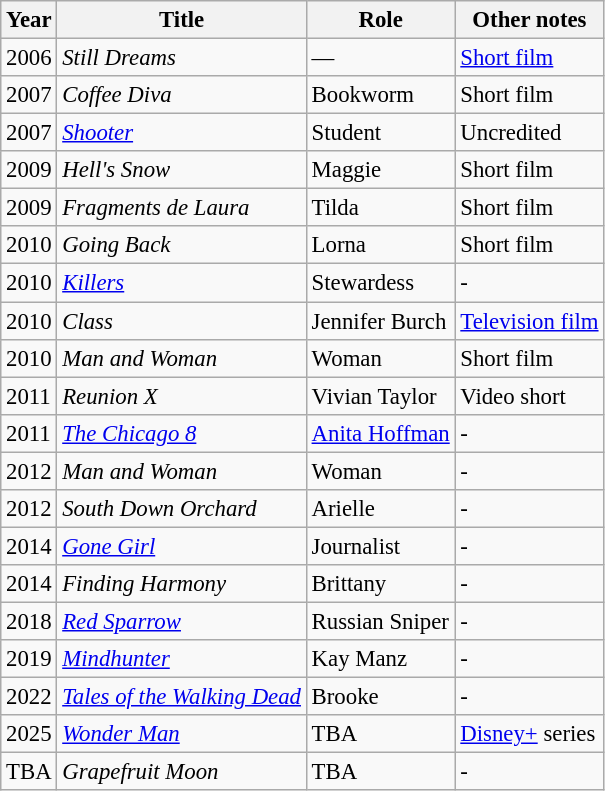<table class="wikitable" style="font-size: 95%">
<tr>
<th>Year</th>
<th>Title</th>
<th>Role</th>
<th>Other notes</th>
</tr>
<tr>
<td>2006</td>
<td><em>Still Dreams</em></td>
<td>—</td>
<td><a href='#'>Short film</a></td>
</tr>
<tr>
<td>2007</td>
<td><em>Coffee Diva</em></td>
<td>Bookworm</td>
<td>Short film</td>
</tr>
<tr>
<td>2007</td>
<td><em><a href='#'>Shooter</a></em></td>
<td>Student</td>
<td>Uncredited</td>
</tr>
<tr>
<td>2009</td>
<td><em>Hell's Snow</em></td>
<td>Maggie</td>
<td>Short film</td>
</tr>
<tr>
<td>2009</td>
<td><em>Fragments de Laura</em></td>
<td>Tilda</td>
<td>Short film</td>
</tr>
<tr>
<td>2010</td>
<td><em>Going Back</em></td>
<td>Lorna</td>
<td>Short film</td>
</tr>
<tr>
<td>2010</td>
<td><em><a href='#'>Killers</a></em></td>
<td>Stewardess</td>
<td>-</td>
</tr>
<tr>
<td>2010</td>
<td><em>Class</em></td>
<td>Jennifer Burch</td>
<td><a href='#'>Television film</a></td>
</tr>
<tr>
<td>2010</td>
<td><em>Man and Woman</em></td>
<td>Woman</td>
<td>Short film</td>
</tr>
<tr>
<td>2011</td>
<td><em>Reunion X</em></td>
<td>Vivian Taylor</td>
<td>Video short</td>
</tr>
<tr>
<td>2011</td>
<td><em><a href='#'>The Chicago 8</a></em></td>
<td><a href='#'>Anita Hoffman</a></td>
<td>-</td>
</tr>
<tr>
<td>2012</td>
<td><em>Man and Woman</em></td>
<td>Woman</td>
<td>-</td>
</tr>
<tr>
<td>2012</td>
<td><em>South Down Orchard</em></td>
<td>Arielle</td>
<td>-</td>
</tr>
<tr>
<td>2014</td>
<td><em><a href='#'>Gone Girl</a></em></td>
<td>Journalist</td>
<td>-</td>
</tr>
<tr>
<td>2014</td>
<td><em>Finding Harmony</em></td>
<td>Brittany</td>
<td>-</td>
</tr>
<tr>
<td>2018</td>
<td><em><a href='#'>Red Sparrow</a></em></td>
<td>Russian Sniper</td>
<td>-</td>
</tr>
<tr>
<td>2019</td>
<td><em><a href='#'>Mindhunter</a></em></td>
<td>Kay Manz</td>
<td>-</td>
</tr>
<tr>
<td>2022</td>
<td><em><a href='#'>Tales of the Walking Dead</a></em></td>
<td>Brooke</td>
<td>-</td>
</tr>
<tr>
<td>2025</td>
<td><em><a href='#'>Wonder Man</a></em></td>
<td>TBA</td>
<td><a href='#'>Disney+</a> series</td>
</tr>
<tr>
<td>TBA</td>
<td><em>Grapefruit Moon</em></td>
<td>TBA</td>
<td>-</td>
</tr>
</table>
